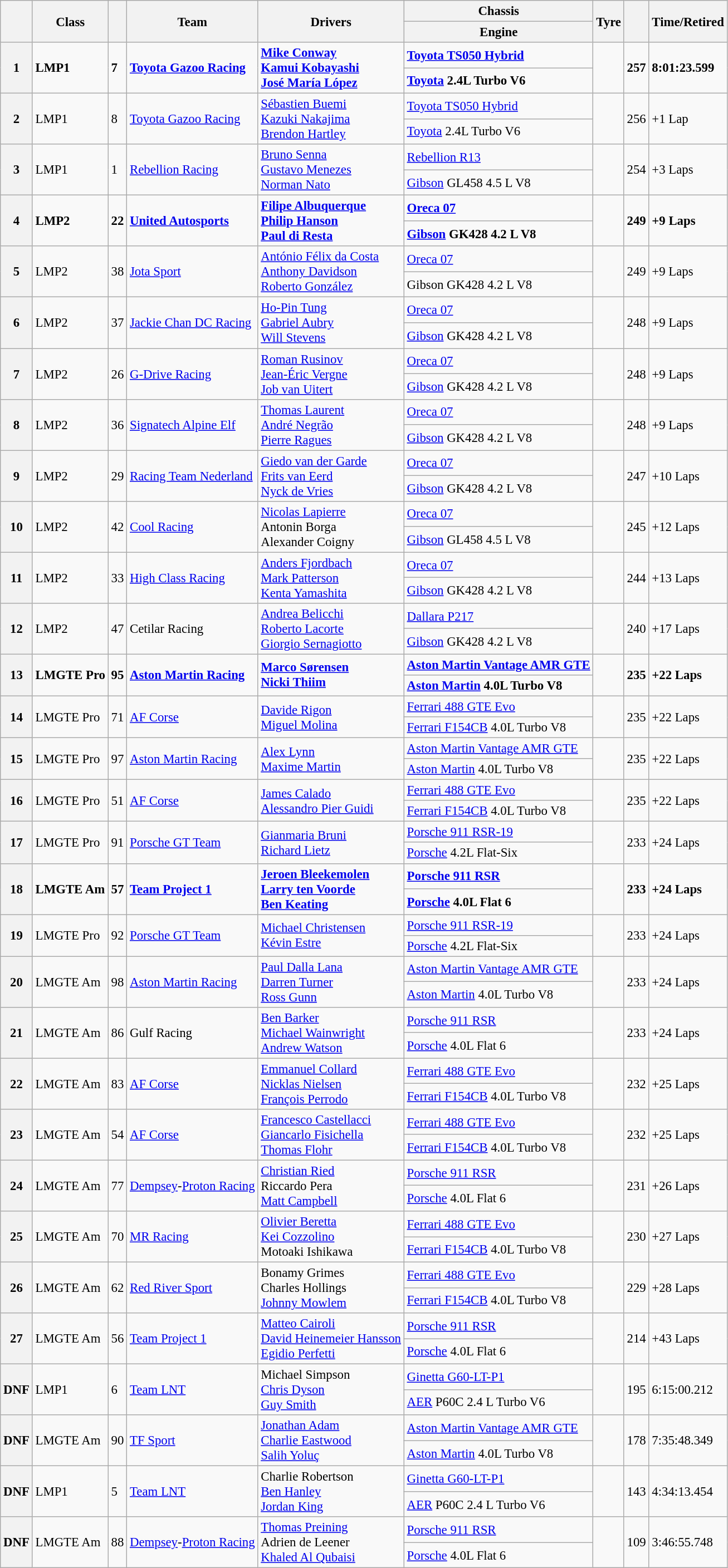<table class="wikitable" style="font-size: 95%;">
<tr>
<th rowspan="2"></th>
<th rowspan="2">Class</th>
<th rowspan="2"></th>
<th rowspan="2">Team</th>
<th rowspan="2">Drivers</th>
<th scope="col">Chassis</th>
<th rowspan="2">Tyre</th>
<th rowspan="2"></th>
<th rowspan="2">Time/Retired</th>
</tr>
<tr>
<th>Engine</th>
</tr>
<tr style="font-weight:bold">
<th rowspan="2">1</th>
<td rowspan="2">LMP1</td>
<td rowspan="2">7</td>
<td rowspan="2"> <a href='#'>Toyota Gazoo Racing</a></td>
<td rowspan="2"> <a href='#'>Mike Conway</a><br> <a href='#'>Kamui Kobayashi</a><br> <a href='#'>José María López</a></td>
<td><a href='#'>Toyota TS050 Hybrid</a></td>
<td rowspan="2"></td>
<td rowspan="2">257</td>
<td rowspan="2">8:01:23.599</td>
</tr>
<tr>
<td><strong><a href='#'>Toyota</a> 2.4L Turbo V6</strong></td>
</tr>
<tr>
<th rowspan="2">2</th>
<td rowspan="2">LMP1</td>
<td rowspan="2">8</td>
<td rowspan="2"> <a href='#'>Toyota Gazoo Racing</a></td>
<td rowspan="2"> <a href='#'>Sébastien Buemi</a><br> <a href='#'>Kazuki Nakajima</a><br> <a href='#'>Brendon Hartley</a></td>
<td><a href='#'>Toyota TS050 Hybrid</a></td>
<td rowspan="2"></td>
<td rowspan="2">256</td>
<td rowspan="2">+1 Lap</td>
</tr>
<tr>
<td><a href='#'>Toyota</a> 2.4L Turbo V6</td>
</tr>
<tr>
<th rowspan="2">3</th>
<td rowspan="2">LMP1</td>
<td rowspan="2">1</td>
<td rowspan="2"> <a href='#'>Rebellion Racing</a></td>
<td rowspan="2"> <a href='#'>Bruno Senna</a><br> <a href='#'>Gustavo Menezes</a><br> <a href='#'>Norman Nato</a></td>
<td><a href='#'>Rebellion R13</a></td>
<td rowspan="2"></td>
<td rowspan="2">254</td>
<td rowspan="2">+3 Laps</td>
</tr>
<tr>
<td><a href='#'>Gibson</a> GL458 4.5 L V8</td>
</tr>
<tr>
<th rowspan="2">4</th>
<td rowspan="2"><strong>LMP2</strong></td>
<td rowspan="2"><strong>22</strong></td>
<td rowspan="2"><strong> <a href='#'>United Autosports</a></strong></td>
<td rowspan="2"><strong> <a href='#'>Filipe Albuquerque</a><br> <a href='#'>Philip Hanson</a><br> <a href='#'>Paul di Resta</a></strong></td>
<td><strong><a href='#'>Oreca 07</a></strong></td>
<td rowspan="2"></td>
<td rowspan="2"><strong>249</strong></td>
<td rowspan="2"><strong>+9 Laps</strong></td>
</tr>
<tr>
<td><strong><a href='#'>Gibson</a> GK428 4.2 L V8</strong></td>
</tr>
<tr>
<th rowspan="2"><strong>5</strong></th>
<td rowspan="2">LMP2</td>
<td rowspan="2">38</td>
<td rowspan="2"> <a href='#'>Jota Sport</a></td>
<td rowspan="2"> <a href='#'>António Félix da Costa</a><br><strong></strong> <a href='#'>Anthony Davidson</a><br> <a href='#'>Roberto González</a></td>
<td><a href='#'>Oreca 07</a></td>
<td rowspan="2"></td>
<td rowspan="2">249</td>
<td rowspan="2">+9 Laps</td>
</tr>
<tr>
<td>Gibson GK428 4.2 L V8</td>
</tr>
<tr>
<th rowspan="2"><strong>6</strong></th>
<td rowspan="2">LMP2</td>
<td rowspan="2">37</td>
<td rowspan="2"> <a href='#'>Jackie Chan DC Racing</a></td>
<td rowspan="2"> <a href='#'>Ho-Pin Tung</a><br> <a href='#'>Gabriel Aubry</a><br> <a href='#'>Will Stevens</a></td>
<td><a href='#'>Oreca 07</a></td>
<td rowspan="2"></td>
<td rowspan="2">248</td>
<td rowspan="2">+9 Laps</td>
</tr>
<tr>
<td><a href='#'>Gibson</a> GK428 4.2 L V8</td>
</tr>
<tr>
<th rowspan="2">7</th>
<td rowspan="2">LMP2</td>
<td rowspan="2">26</td>
<td rowspan="2"> <a href='#'>G-Drive Racing</a></td>
<td rowspan="2"> <a href='#'>Roman Rusinov</a><br> <a href='#'>Jean-Éric Vergne</a><br> <a href='#'>Job van Uitert</a></td>
<td><a href='#'>Oreca 07</a></td>
<td rowspan="2"></td>
<td rowspan="2">248</td>
<td rowspan="2">+9 Laps</td>
</tr>
<tr>
<td><a href='#'>Gibson</a> GK428 4.2 L V8</td>
</tr>
<tr>
<th rowspan="2">8</th>
<td rowspan="2">LMP2</td>
<td rowspan="2">36</td>
<td rowspan="2"> <a href='#'>Signatech Alpine Elf</a></td>
<td rowspan="2"> <a href='#'>Thomas Laurent</a><br> <a href='#'>André Negrão</a><br> <a href='#'>Pierre Ragues</a></td>
<td><a href='#'>Oreca 07</a></td>
<td rowspan="2"></td>
<td rowspan="2">248</td>
<td rowspan="2">+9 Laps</td>
</tr>
<tr>
<td><a href='#'>Gibson</a> GK428 4.2 L V8</td>
</tr>
<tr>
<th rowspan="2">9</th>
<td rowspan="2">LMP2</td>
<td rowspan="2">29</td>
<td rowspan="2"> <a href='#'>Racing Team Nederland</a></td>
<td rowspan="2"> <a href='#'>Giedo van der Garde</a><br> <a href='#'>Frits van Eerd</a><br> <a href='#'>Nyck de Vries</a></td>
<td><a href='#'>Oreca 07</a></td>
<td rowspan="2"></td>
<td rowspan="2">247</td>
<td rowspan="2">+10 Laps</td>
</tr>
<tr>
<td><a href='#'>Gibson</a> GK428 4.2 L V8</td>
</tr>
<tr>
<th rowspan="2">10</th>
<td rowspan="2">LMP2</td>
<td rowspan="2">42</td>
<td rowspan="2"> <a href='#'>Cool Racing</a></td>
<td rowspan="2"> <a href='#'>Nicolas Lapierre</a><br> Antonin Borga<br> Alexander Coigny</td>
<td><a href='#'>Oreca 07</a></td>
<td rowspan="2"></td>
<td rowspan="2">245</td>
<td rowspan="2">+12 Laps</td>
</tr>
<tr>
<td><a href='#'>Gibson</a> GL458 4.5 L V8</td>
</tr>
<tr>
<th rowspan="2"><strong>11</strong></th>
<td rowspan="2">LMP2</td>
<td rowspan="2">33</td>
<td rowspan="2"> <a href='#'>High Class Racing</a></td>
<td rowspan="2"> <a href='#'>Anders Fjordbach</a><br> <a href='#'>Mark Patterson</a><br> <a href='#'>Kenta Yamashita</a></td>
<td><a href='#'>Oreca 07</a></td>
<td rowspan="2"></td>
<td rowspan="2">244</td>
<td rowspan="2">+13 Laps</td>
</tr>
<tr>
<td><a href='#'>Gibson</a> GK428 4.2 L V8</td>
</tr>
<tr>
<th rowspan="2">12</th>
<td rowspan="2">LMP2</td>
<td rowspan="2">47</td>
<td rowspan="2"> Cetilar Racing</td>
<td rowspan="2"> <a href='#'>Andrea Belicchi</a><br> <a href='#'>Roberto Lacorte</a><br> <a href='#'>Giorgio Sernagiotto</a></td>
<td><a href='#'>Dallara P217</a></td>
<td rowspan="2"></td>
<td rowspan="2">240</td>
<td rowspan="2">+17 Laps</td>
</tr>
<tr>
<td><a href='#'>Gibson</a> GK428 4.2 L V8</td>
</tr>
<tr>
<th rowspan="2"><strong>13</strong></th>
<td rowspan="2"><strong>LMGTE Pro</strong></td>
<td rowspan="2"><strong>95</strong></td>
<td rowspan="2"><strong> <a href='#'>Aston Martin Racing</a></strong></td>
<td rowspan="2"><strong> <a href='#'>Marco Sørensen</a><br> <a href='#'>Nicki Thiim</a></strong></td>
<td><strong><a href='#'>Aston Martin Vantage AMR GTE</a></strong></td>
<td rowspan="2"></td>
<td rowspan="2"><strong>235</strong></td>
<td rowspan="2"><strong>+22 Laps</strong></td>
</tr>
<tr>
<td><strong><a href='#'>Aston Martin</a> 4.0L Turbo V8</strong></td>
</tr>
<tr>
<th rowspan="2">14</th>
<td rowspan="2">LMGTE Pro</td>
<td rowspan="2">71</td>
<td rowspan="2"> <a href='#'>AF Corse</a></td>
<td rowspan="2"> <a href='#'>Davide Rigon</a><br> <a href='#'>Miguel Molina</a></td>
<td><a href='#'>Ferrari 488 GTE Evo</a></td>
<td rowspan="2"></td>
<td rowspan="2">235</td>
<td rowspan="2">+22 Laps</td>
</tr>
<tr>
<td><a href='#'>Ferrari F154CB</a> 4.0L Turbo V8</td>
</tr>
<tr>
<th rowspan="2">15</th>
<td rowspan="2">LMGTE Pro</td>
<td rowspan="2">97</td>
<td rowspan="2"> <a href='#'>Aston Martin Racing</a></td>
<td rowspan="2"> <a href='#'>Alex Lynn</a><br> <a href='#'>Maxime Martin</a></td>
<td><a href='#'>Aston Martin Vantage AMR GTE</a></td>
<td rowspan="2"></td>
<td rowspan="2">235</td>
<td rowspan="2">+22 Laps</td>
</tr>
<tr>
<td><a href='#'>Aston Martin</a> 4.0L Turbo V8</td>
</tr>
<tr>
<th rowspan="2">16</th>
<td rowspan="2">LMGTE Pro</td>
<td rowspan="2">51</td>
<td rowspan="2"> <a href='#'>AF Corse</a></td>
<td rowspan="2"> <a href='#'>James Calado</a><br> <a href='#'>Alessandro Pier Guidi</a></td>
<td><a href='#'>Ferrari 488 GTE Evo</a></td>
<td rowspan="2"></td>
<td rowspan="2">235</td>
<td rowspan="2">+22 Laps</td>
</tr>
<tr>
<td><a href='#'>Ferrari F154CB</a> 4.0L Turbo V8</td>
</tr>
<tr>
<th rowspan="2">17</th>
<td rowspan="2">LMGTE Pro</td>
<td rowspan="2">91</td>
<td rowspan="2"> <a href='#'>Porsche GT Team</a></td>
<td rowspan="2"> <a href='#'>Gianmaria Bruni</a><br> <a href='#'>Richard Lietz</a></td>
<td><a href='#'>Porsche 911 RSR-19</a></td>
<td rowspan="2"></td>
<td rowspan="2">233</td>
<td rowspan="2">+24 Laps</td>
</tr>
<tr>
<td><a href='#'>Porsche</a> 4.2L Flat-Six</td>
</tr>
<tr>
<th rowspan="2">18</th>
<td rowspan="2"><strong>LMGTE Am</strong></td>
<td rowspan="2"><strong>57</strong></td>
<td rowspan="2"><strong> <a href='#'>Team Project 1</a></strong></td>
<td rowspan="2"><strong> <a href='#'>Jeroen Bleekemolen</a><br> <a href='#'>Larry ten Voorde</a><br> <a href='#'>Ben Keating</a></strong></td>
<td><a href='#'><strong>Porsche 911 RSR</strong></a></td>
<td rowspan="2"></td>
<td rowspan="2"><strong>233</strong></td>
<td rowspan="2"><strong>+24 Laps</strong></td>
</tr>
<tr>
<td><strong><a href='#'>Porsche</a> 4.0L Flat 6</strong></td>
</tr>
<tr>
<th rowspan="2"><strong>19</strong></th>
<td rowspan="2">LMGTE Pro</td>
<td rowspan="2">92</td>
<td rowspan="2"> <a href='#'>Porsche GT Team</a></td>
<td rowspan="2"> <a href='#'>Michael Christensen</a><br> <a href='#'>Kévin Estre</a></td>
<td><a href='#'>Porsche 911 RSR-19</a></td>
<td rowspan="2"></td>
<td rowspan="2">233</td>
<td rowspan="2">+24 Laps</td>
</tr>
<tr>
<td><a href='#'>Porsche</a> 4.2L Flat-Six</td>
</tr>
<tr>
<th rowspan="2">20</th>
<td rowspan="2">LMGTE Am</td>
<td rowspan="2">98</td>
<td rowspan="2"> <a href='#'>Aston Martin Racing</a></td>
<td rowspan="2"> <a href='#'>Paul Dalla Lana</a><br> <a href='#'>Darren Turner</a><br> <a href='#'>Ross Gunn</a></td>
<td><a href='#'>Aston Martin Vantage AMR GTE</a></td>
<td rowspan="2"></td>
<td rowspan="2">233</td>
<td rowspan="2">+24 Laps</td>
</tr>
<tr>
<td><a href='#'>Aston Martin</a> 4.0L Turbo V8</td>
</tr>
<tr>
<th rowspan="2">21</th>
<td rowspan="2">LMGTE Am</td>
<td rowspan="2">86</td>
<td rowspan="2"> Gulf Racing</td>
<td rowspan="2"> <a href='#'>Ben Barker</a><br> <a href='#'>Michael Wainwright</a><br> <a href='#'>Andrew Watson</a></td>
<td><a href='#'>Porsche 911 RSR</a></td>
<td rowspan="2"></td>
<td rowspan="2">233</td>
<td rowspan="2">+24 Laps</td>
</tr>
<tr>
<td><a href='#'>Porsche</a> 4.0L Flat 6</td>
</tr>
<tr>
<th rowspan="2">22</th>
<td rowspan="2">LMGTE Am</td>
<td rowspan="2">83</td>
<td rowspan="2"> <a href='#'>AF Corse</a></td>
<td rowspan="2"> <a href='#'>Emmanuel Collard</a><br> <a href='#'>Nicklas Nielsen</a><br> <a href='#'>François Perrodo</a></td>
<td><a href='#'>Ferrari 488 GTE Evo</a></td>
<td rowspan="2"></td>
<td rowspan="2">232</td>
<td rowspan="2">+25 Laps</td>
</tr>
<tr>
<td><a href='#'>Ferrari F154CB</a> 4.0L Turbo V8</td>
</tr>
<tr>
<th rowspan="2">23</th>
<td rowspan="2">LMGTE Am</td>
<td rowspan="2">54</td>
<td rowspan="2"> <a href='#'>AF Corse</a></td>
<td rowspan="2"> <a href='#'>Francesco Castellacci</a><br> <a href='#'>Giancarlo Fisichella</a><br> <a href='#'>Thomas Flohr</a></td>
<td><a href='#'>Ferrari 488 GTE Evo</a></td>
<td rowspan="2"></td>
<td rowspan="2">232</td>
<td rowspan="2">+25 Laps</td>
</tr>
<tr>
<td><a href='#'>Ferrari F154CB</a> 4.0L Turbo V8</td>
</tr>
<tr>
<th rowspan="2">24</th>
<td rowspan="2">LMGTE Am</td>
<td rowspan="2">77</td>
<td rowspan="2"> <a href='#'>Dempsey</a>-<a href='#'>Proton Racing</a></td>
<td rowspan="2"> <a href='#'>Christian Ried</a><br> Riccardo Pera<br> <a href='#'>Matt Campbell</a></td>
<td><a href='#'>Porsche 911 RSR</a></td>
<td rowspan="2"></td>
<td rowspan="2">231</td>
<td rowspan="2">+26 Laps</td>
</tr>
<tr>
<td><a href='#'>Porsche</a> 4.0L Flat 6</td>
</tr>
<tr>
<th rowspan="2">25</th>
<td rowspan="2">LMGTE Am</td>
<td rowspan="2">70</td>
<td rowspan="2"> <a href='#'>MR Racing</a></td>
<td rowspan="2"> <a href='#'>Olivier Beretta</a><br> <a href='#'>Kei Cozzolino</a><br> Motoaki Ishikawa</td>
<td><a href='#'>Ferrari 488 GTE Evo</a></td>
<td rowspan="2"></td>
<td rowspan="2">230</td>
<td rowspan="2">+27 Laps</td>
</tr>
<tr>
<td><a href='#'>Ferrari F154CB</a> 4.0L Turbo V8</td>
</tr>
<tr>
<th rowspan="2">26</th>
<td rowspan="2">LMGTE Am</td>
<td rowspan="2">62</td>
<td rowspan="2"> <a href='#'>Red River Sport</a></td>
<td rowspan="2"> Bonamy Grimes<br> Charles Hollings<br> <a href='#'>Johnny Mowlem</a></td>
<td><a href='#'>Ferrari 488 GTE Evo</a></td>
<td rowspan="2"></td>
<td rowspan="2">229</td>
<td rowspan="2">+28 Laps</td>
</tr>
<tr>
<td><a href='#'>Ferrari F154CB</a> 4.0L Turbo V8</td>
</tr>
<tr>
<th rowspan="2">27</th>
<td rowspan="2">LMGTE Am</td>
<td rowspan="2">56</td>
<td rowspan="2"> <a href='#'>Team Project 1</a></td>
<td rowspan="2"> <a href='#'>Matteo Cairoli</a><br> <a href='#'>David Heinemeier Hansson</a><br> <a href='#'>Egidio Perfetti</a></td>
<td><a href='#'>Porsche 911 RSR</a></td>
<td rowspan="2"></td>
<td rowspan="2">214</td>
<td rowspan="2">+43 Laps</td>
</tr>
<tr>
<td><a href='#'>Porsche</a> 4.0L Flat 6</td>
</tr>
<tr>
<th rowspan="2">DNF</th>
<td rowspan="2">LMP1</td>
<td rowspan="2">6</td>
<td rowspan="2"> <a href='#'>Team LNT</a></td>
<td rowspan="2"> Michael Simpson<br> <a href='#'>Chris Dyson</a><br> <a href='#'>Guy Smith</a></td>
<td><a href='#'>Ginetta G60-LT-P1</a></td>
<td rowspan="2"></td>
<td rowspan="2">195</td>
<td rowspan="2">6:15:00.212</td>
</tr>
<tr>
<td><a href='#'>AER</a> P60C 2.4 L Turbo V6</td>
</tr>
<tr>
<th rowspan="2">DNF</th>
<td rowspan="2">LMGTE Am</td>
<td rowspan="2">90</td>
<td rowspan="2"> <a href='#'>TF Sport</a></td>
<td rowspan="2"> <a href='#'>Jonathan Adam</a><br> <a href='#'>Charlie Eastwood</a><br> <a href='#'>Salih Yoluç</a></td>
<td><a href='#'>Aston Martin Vantage AMR GTE</a></td>
<td rowspan="2"></td>
<td rowspan="2">178</td>
<td rowspan="2">7:35:48.349</td>
</tr>
<tr>
<td><a href='#'>Aston Martin</a> 4.0L Turbo V8</td>
</tr>
<tr>
<th rowspan="2">DNF</th>
<td rowspan="2">LMP1</td>
<td rowspan="2">5</td>
<td rowspan="2"> <a href='#'>Team LNT</a></td>
<td rowspan="2"> Charlie Robertson<br> <a href='#'>Ben Hanley</a><br> <a href='#'>Jordan King</a></td>
<td><a href='#'>Ginetta G60-LT-P1</a></td>
<td rowspan="2"></td>
<td rowspan="2">143</td>
<td rowspan="2">4:34:13.454</td>
</tr>
<tr>
<td><a href='#'>AER</a> P60C 2.4 L Turbo V6</td>
</tr>
<tr>
<th rowspan="2">DNF</th>
<td rowspan="2">LMGTE Am</td>
<td rowspan="2">88</td>
<td rowspan="2"> <a href='#'>Dempsey</a>-<a href='#'>Proton Racing</a></td>
<td rowspan="2"> <a href='#'>Thomas Preining</a><br> Adrien de Leener<br> <a href='#'>Khaled Al Qubaisi</a></td>
<td><a href='#'>Porsche 911 RSR</a></td>
<td rowspan="2"></td>
<td rowspan="2">109</td>
<td rowspan="2">3:46:55.748</td>
</tr>
<tr>
<td><a href='#'>Porsche</a> 4.0L Flat 6</td>
</tr>
</table>
